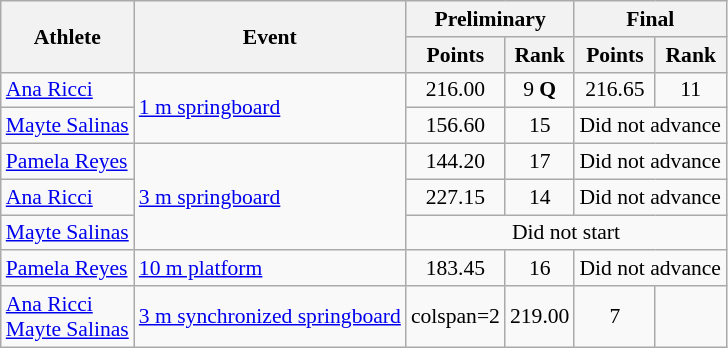<table class=wikitable style="font-size:90%">
<tr>
<th rowspan="2">Athlete</th>
<th rowspan="2">Event</th>
<th colspan="2">Preliminary</th>
<th colspan="2">Final</th>
</tr>
<tr>
<th>Points</th>
<th>Rank</th>
<th>Points</th>
<th>Rank</th>
</tr>
<tr align=center>
<td align=left><a href='#'>Ana Ricci</a></td>
<td align=left rowspan=2><a href='#'>1 m springboard</a></td>
<td>216.00</td>
<td>9 <strong>Q</strong></td>
<td>216.65</td>
<td>11</td>
</tr>
<tr align=center>
<td align=left><a href='#'>Mayte Salinas</a></td>
<td>156.60</td>
<td>15</td>
<td colspan=2>Did not advance</td>
</tr>
<tr align=center>
<td align=left><a href='#'>Pamela Reyes</a></td>
<td align=left rowspan=3><a href='#'>3 m springboard</a></td>
<td>144.20</td>
<td>17</td>
<td colspan=2>Did not advance</td>
</tr>
<tr align=center>
<td align=left><a href='#'>Ana Ricci</a></td>
<td>227.15</td>
<td>14</td>
<td colspan=2>Did not advance</td>
</tr>
<tr align=center>
<td align=left><a href='#'>Mayte Salinas</a></td>
<td colspan=4>Did not start</td>
</tr>
<tr align=center>
<td align=left><a href='#'>Pamela Reyes</a></td>
<td align=left><a href='#'>10 m platform</a></td>
<td>183.45</td>
<td>16</td>
<td colspan=2>Did not advance</td>
</tr>
<tr align=center>
<td align=left><a href='#'>Ana Ricci</a><br><a href='#'>Mayte Salinas</a></td>
<td align=left><a href='#'>3 m synchronized springboard</a></td>
<td>colspan=2 </td>
<td>219.00</td>
<td>7</td>
</tr>
</table>
